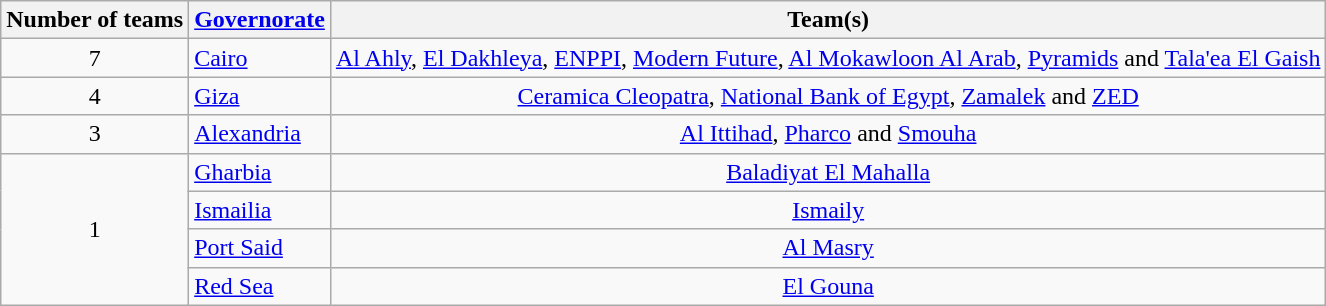<table class="wikitable" style="text-align:center">
<tr>
<th>Number of teams</th>
<th><a href='#'>Governorate</a></th>
<th>Team(s)</th>
</tr>
<tr>
<td>7</td>
<td align=left> <a href='#'>Cairo</a></td>
<td><a href='#'>Al Ahly</a>, <a href='#'>El Dakhleya</a>, <a href='#'>ENPPI</a>, <a href='#'>Modern Future</a>, <a href='#'>Al Mokawloon Al Arab</a>, <a href='#'>Pyramids</a> and <a href='#'>Tala'ea El Gaish</a></td>
</tr>
<tr>
<td>4</td>
<td align=left> <a href='#'>Giza</a></td>
<td><a href='#'>Ceramica Cleopatra</a>, <a href='#'>National Bank of Egypt</a>, <a href='#'>Zamalek</a> and <a href='#'>ZED</a></td>
</tr>
<tr>
<td>3</td>
<td align=left> <a href='#'>Alexandria</a></td>
<td><a href='#'>Al Ittihad</a>, <a href='#'>Pharco</a> and <a href='#'>Smouha</a></td>
</tr>
<tr>
<td rowspan=4>1</td>
<td align=left> <a href='#'>Gharbia</a></td>
<td><a href='#'>Baladiyat El Mahalla</a></td>
</tr>
<tr>
<td align=left> <a href='#'>Ismailia</a></td>
<td><a href='#'>Ismaily</a></td>
</tr>
<tr>
<td align=left> <a href='#'>Port Said</a></td>
<td><a href='#'>Al Masry</a></td>
</tr>
<tr>
<td align=left> <a href='#'>Red Sea</a></td>
<td><a href='#'>El Gouna</a></td>
</tr>
</table>
